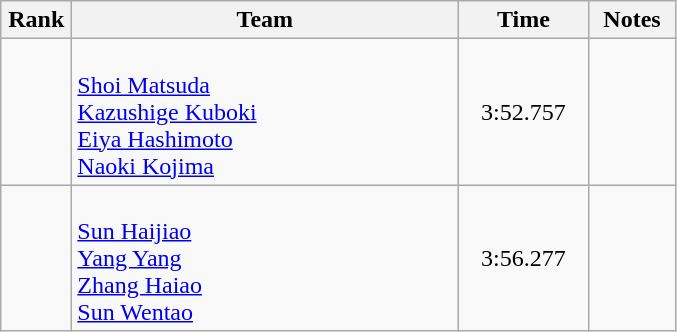<table class=wikitable style="text-align:center">
<tr>
<th width=40>Rank</th>
<th width=250>Team</th>
<th width=80>Time</th>
<th width=50>Notes</th>
</tr>
<tr>
<td></td>
<td align=left><br><a href='#'>Shoi Matsuda</a><br><a href='#'>Kazushige Kuboki</a><br><a href='#'>Eiya Hashimoto</a><br><a href='#'>Naoki Kojima</a></td>
<td>3:52.757</td>
<td></td>
</tr>
<tr>
<td></td>
<td align=left><br><a href='#'>Sun Haijiao</a><br><a href='#'>Yang Yang</a><br><a href='#'>Zhang Haiao</a><br><a href='#'>Sun Wentao</a></td>
<td>3:56.277</td>
<td></td>
</tr>
</table>
